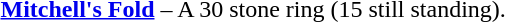<table border="0">
<tr>
<td></td>
<td><strong><a href='#'>Mitchell's Fold</a></strong> – A 30 stone ring (15 still standing).</td>
</tr>
</table>
